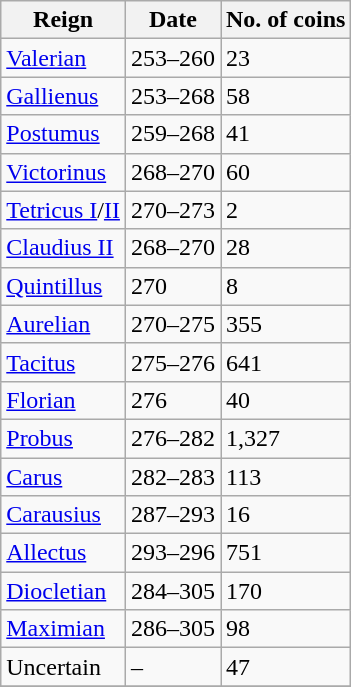<table class="wikitable sortable">
<tr>
<th>Reign</th>
<th>Date</th>
<th>No. of coins</th>
</tr>
<tr>
<td><a href='#'>Valerian</a></td>
<td>253–260</td>
<td>23</td>
</tr>
<tr>
<td><a href='#'>Gallienus</a></td>
<td>253–268</td>
<td>58</td>
</tr>
<tr>
<td><a href='#'>Postumus</a></td>
<td>259–268</td>
<td>41</td>
</tr>
<tr>
<td><a href='#'>Victorinus</a></td>
<td>268–270</td>
<td>60</td>
</tr>
<tr>
<td><a href='#'>Tetricus I</a>/<a href='#'>II</a></td>
<td>270–273</td>
<td>2</td>
</tr>
<tr>
<td><a href='#'>Claudius II</a></td>
<td>268–270</td>
<td>28</td>
</tr>
<tr>
<td><a href='#'>Quintillus</a></td>
<td>270</td>
<td>8</td>
</tr>
<tr>
<td><a href='#'>Aurelian</a></td>
<td>270–275</td>
<td>355</td>
</tr>
<tr>
<td><a href='#'>Tacitus</a></td>
<td>275–276</td>
<td>641</td>
</tr>
<tr>
<td><a href='#'>Florian</a></td>
<td>276</td>
<td>40</td>
</tr>
<tr>
<td><a href='#'>Probus</a></td>
<td>276–282</td>
<td>1,327</td>
</tr>
<tr>
<td><a href='#'>Carus</a></td>
<td>282–283</td>
<td>113</td>
</tr>
<tr>
<td><a href='#'>Carausius</a></td>
<td>287–293</td>
<td>16</td>
</tr>
<tr>
<td><a href='#'>Allectus</a></td>
<td>293–296</td>
<td>751</td>
</tr>
<tr>
<td><a href='#'>Diocletian</a></td>
<td>284–305</td>
<td>170</td>
</tr>
<tr>
<td><a href='#'>Maximian</a></td>
<td>286–305</td>
<td>98</td>
</tr>
<tr>
<td>Uncertain</td>
<td>–</td>
<td>47</td>
</tr>
<tr>
</tr>
</table>
